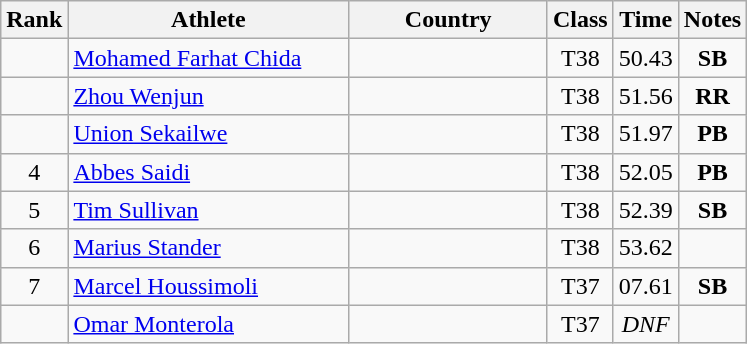<table class="wikitable sortable" style="text-align:center">
<tr>
<th>Rank</th>
<th style="width:180px">Athlete</th>
<th style="width:125px">Country</th>
<th>Class</th>
<th>Time</th>
<th>Notes</th>
</tr>
<tr>
<td></td>
<td style="text-align:left;"><a href='#'>Mohamed Farhat Chida</a></td>
<td style="text-align:left;"></td>
<td>T38</td>
<td>50.43</td>
<td><strong>SB</strong></td>
</tr>
<tr>
<td></td>
<td style="text-align:left;"><a href='#'>Zhou Wenjun</a></td>
<td style="text-align:left;"></td>
<td>T38</td>
<td>51.56</td>
<td><strong>RR</strong></td>
</tr>
<tr>
<td></td>
<td style="text-align:left;"><a href='#'>Union Sekailwe</a></td>
<td style="text-align:left;"></td>
<td>T38</td>
<td>51.97</td>
<td><strong>PB</strong></td>
</tr>
<tr>
<td>4</td>
<td style="text-align:left;"><a href='#'>Abbes Saidi</a></td>
<td style="text-align:left;"></td>
<td>T38</td>
<td>52.05</td>
<td><strong>PB</strong></td>
</tr>
<tr>
<td>5</td>
<td style="text-align:left;"><a href='#'>Tim Sullivan</a></td>
<td style="text-align:left;"></td>
<td>T38</td>
<td>52.39</td>
<td><strong>SB</strong></td>
</tr>
<tr>
<td>6</td>
<td style="text-align:left;"><a href='#'>Marius Stander</a></td>
<td style="text-align:left;"></td>
<td>T38</td>
<td>53.62</td>
<td></td>
</tr>
<tr>
<td>7</td>
<td style="text-align:left;"><a href='#'>Marcel Houssimoli</a></td>
<td style="text-align:left;"></td>
<td>T37</td>
<td>07.61</td>
<td><strong>SB</strong></td>
</tr>
<tr>
<td></td>
<td style="text-align:left;"><a href='#'>Omar Monterola</a></td>
<td style="text-align:left;"></td>
<td>T37</td>
<td><em>DNF</em></td>
<td></td>
</tr>
</table>
